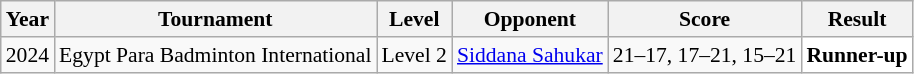<table class="sortable wikitable" style="font-size: 90%;">
<tr>
<th>Year</th>
<th>Tournament</th>
<th>Level</th>
<th>Opponent</th>
<th>Score</th>
<th>Result</th>
</tr>
<tr>
<td align="center">2024</td>
<td align="left">Egypt Para Badminton International</td>
<td align="left">Level 2</td>
<td align="left"> <a href='#'>Siddana Sahukar</a></td>
<td align="left">21–17, 17–21, 15–21</td>
<td style="text-align:left; background:white"> <strong>Runner-up</strong></td>
</tr>
</table>
